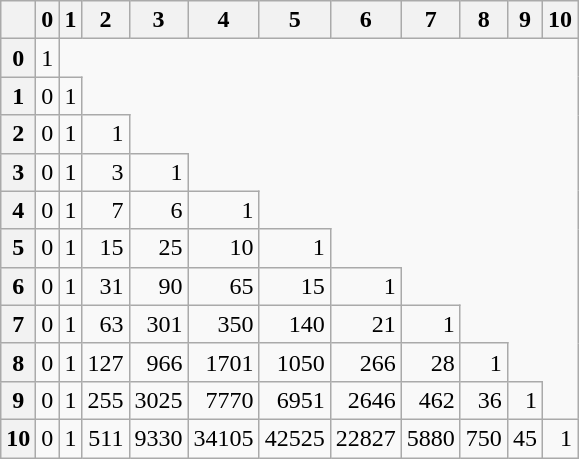<table style="text-align:right;" class="wikitable">
<tr>
<th></th>
<th>0</th>
<th>1</th>
<th>2</th>
<th>3</th>
<th>4</th>
<th>5</th>
<th>6</th>
<th>7</th>
<th>8</th>
<th>9</th>
<th>10</th>
</tr>
<tr>
<th>0</th>
<td>1</td>
</tr>
<tr>
<th>1</th>
<td>0</td>
<td>1</td>
</tr>
<tr>
<th>2</th>
<td>0</td>
<td>1</td>
<td>1</td>
</tr>
<tr>
<th>3</th>
<td>0</td>
<td>1</td>
<td>3</td>
<td>1</td>
</tr>
<tr>
<th>4</th>
<td>0</td>
<td>1</td>
<td>7</td>
<td>6</td>
<td>1</td>
</tr>
<tr>
<th>5</th>
<td>0</td>
<td>1</td>
<td>15</td>
<td>25</td>
<td>10</td>
<td>1</td>
</tr>
<tr>
<th>6</th>
<td>0</td>
<td>1</td>
<td>31</td>
<td>90</td>
<td>65</td>
<td>15</td>
<td>1</td>
</tr>
<tr>
<th>7</th>
<td>0</td>
<td>1</td>
<td>63</td>
<td>301</td>
<td>350</td>
<td>140</td>
<td>21</td>
<td>1</td>
</tr>
<tr>
<th>8</th>
<td>0</td>
<td>1</td>
<td>127</td>
<td>966</td>
<td>1701</td>
<td>1050</td>
<td>266</td>
<td>28</td>
<td>1</td>
</tr>
<tr>
<th>9</th>
<td>0</td>
<td>1</td>
<td>255</td>
<td>3025</td>
<td>7770</td>
<td>6951</td>
<td>2646</td>
<td>462</td>
<td>36</td>
<td>1</td>
</tr>
<tr>
<th>10</th>
<td>0</td>
<td>1</td>
<td>511</td>
<td>9330</td>
<td>34105</td>
<td>42525</td>
<td>22827</td>
<td>5880</td>
<td>750</td>
<td>45</td>
<td>1</td>
</tr>
</table>
